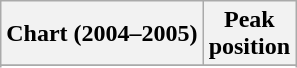<table class="wikitable sortable plainrowheaders" style="text-align:center">
<tr>
<th scope="col">Chart (2004–2005)</th>
<th scope="col">Peak<br>position</th>
</tr>
<tr>
</tr>
<tr>
</tr>
<tr>
</tr>
<tr>
</tr>
<tr>
</tr>
<tr>
</tr>
</table>
